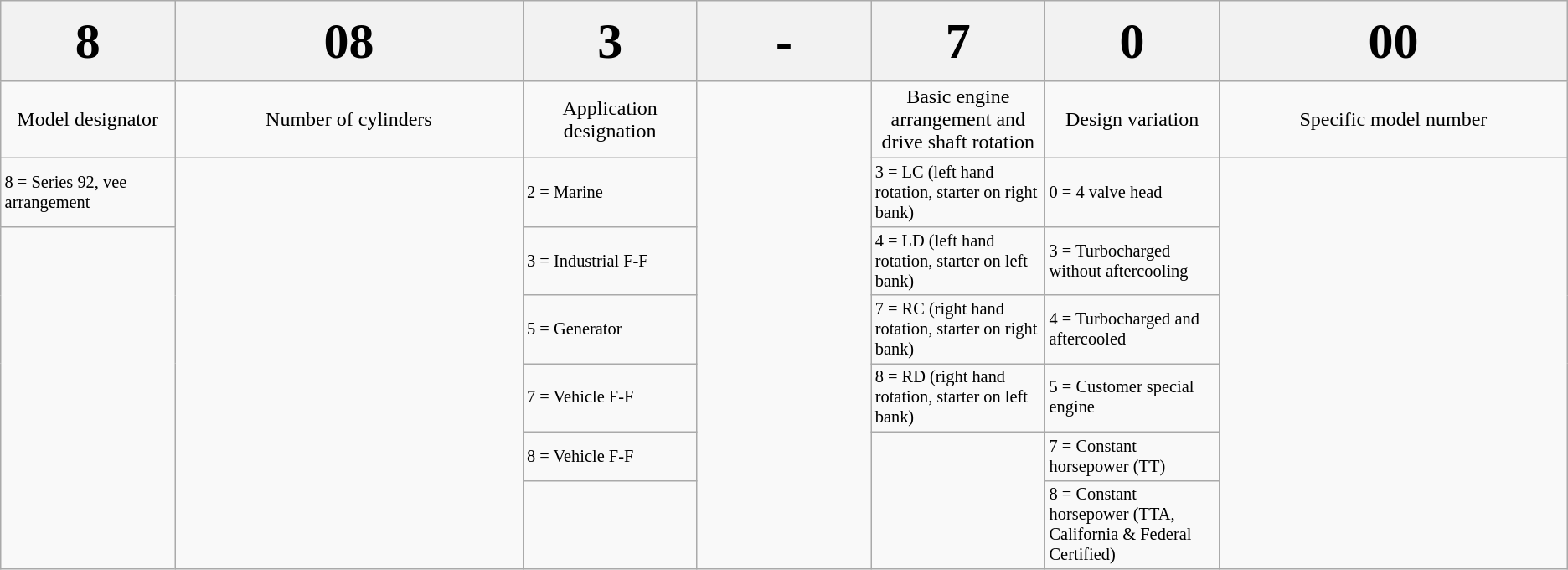<table class=wikitable style="text-align:center;">
<tr style="font-size:250%;">
<th width=10%>8</th>
<th width=20%>08</th>
<th width=10%>3</th>
<th width=10%>-</th>
<th width=10%>7</th>
<th width=10%>0</th>
<th width=20%>00</th>
</tr>
<tr>
<td>Model designator</td>
<td>Number of cylinders</td>
<td>Application designation</td>
<td rowspan=7> </td>
<td>Basic engine arrangement and drive shaft rotation</td>
<td>Design variation</td>
<td>Specific model number</td>
</tr>
<tr style="text-align:left;font-size:85%;">
<td>8 = Series 92, vee arrangement</td>
<td rowspan=6> </td>
<td>2 = Marine</td>
<td>3 = LC (left hand rotation, starter on right bank)</td>
<td>0 = 4 valve head</td>
<td rowspan=6> </td>
</tr>
<tr style="text-align:left;font-size:85%;">
<td rowspan=5> </td>
<td>3 = Industrial F-F</td>
<td>4 = LD (left hand rotation, starter on left bank)</td>
<td>3 = Turbocharged without aftercooling</td>
</tr>
<tr style="text-align:left;font-size:85%;">
<td>5 = Generator</td>
<td>7 = RC (right hand rotation, starter on right bank)</td>
<td>4 = Turbocharged and aftercooled</td>
</tr>
<tr style="text-align:left;font-size:85%;">
<td>7 = Vehicle F-F</td>
<td>8 = RD (right hand rotation, starter on left bank)</td>
<td>5 = Customer special engine</td>
</tr>
<tr style="text-align:left;font-size:85%;">
<td>8 = Vehicle F-F</td>
<td rowspan=2> </td>
<td>7 = Constant horsepower (TT)</td>
</tr>
<tr style="text-align:left;font-size:85%;">
<td> </td>
<td>8 = Constant horsepower (TTA, California & Federal Certified)</td>
</tr>
</table>
